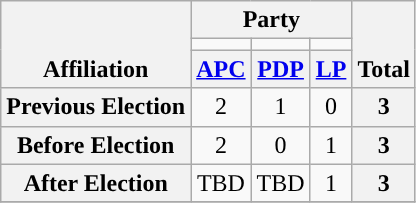<table class=wikitable style="text-align:center">
<tr style="vertical-align:bottom;">
<th rowspan=3>Affiliation</th>
<th colspan=3>Party</th>
<th rowspan=3>Total</th>
</tr>
<tr>
<td style="background-color:"></td>
<td style="background-color:"></td>
<td style="background-color:"></td>
</tr>
<tr>
<th><a href='#'>APC</a></th>
<th><a href='#'>PDP</a></th>
<th><a href='#'>LP</a></th>
</tr>
<tr>
<th>Previous Election</th>
<td>2</td>
<td>1</td>
<td>0</td>
<th>3</th>
</tr>
<tr>
<th>Before Election</th>
<td>2</td>
<td>0</td>
<td>1</td>
<th>3</th>
</tr>
<tr>
<th>After Election</th>
<td>TBD</td>
<td>TBD</td>
<td>1</td>
<th>3</th>
</tr>
<tr>
</tr>
</table>
